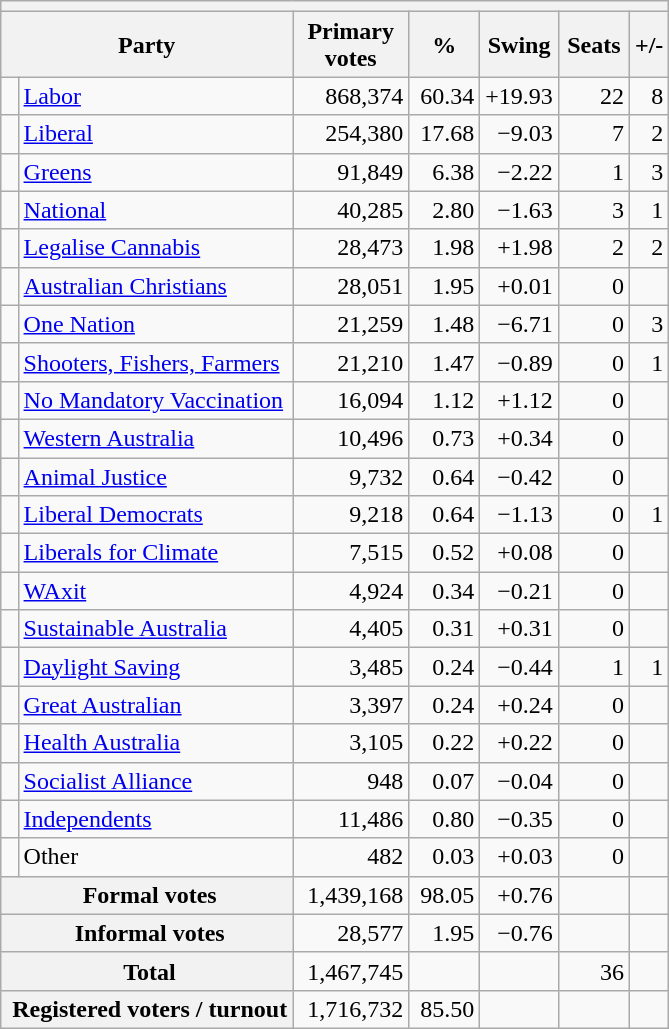<table class="wikitable" style="text-align:right; margin-bottom:0">
<tr>
<th colspan="7"></th>
</tr>
<tr>
<th colspan="2" style="width:10px">Party</th>
<th style="width:70px;">Primary votes</th>
<th style="width:40px;">%</th>
<th style="width:45px;">Swing</th>
<th style="width:40px;">Seats</th>
<th>+/-</th>
</tr>
<tr>
<td> </td>
<td style="text-align:left;"><a href='#'>Labor</a></td>
<td>868,374</td>
<td>60.34</td>
<td>+19.93</td>
<td>22</td>
<td> 8</td>
</tr>
<tr>
<td> </td>
<td style="text-align:left;"><a href='#'>Liberal</a></td>
<td>254,380</td>
<td>17.68</td>
<td>−9.03</td>
<td>7</td>
<td> 2</td>
</tr>
<tr>
<td> </td>
<td style="text-align:left;"><a href='#'>Greens</a></td>
<td>91,849</td>
<td>6.38</td>
<td>−2.22</td>
<td>1</td>
<td> 3</td>
</tr>
<tr>
<td> </td>
<td style="text-align:left;"><a href='#'>National</a></td>
<td>40,285</td>
<td>2.80</td>
<td>−1.63</td>
<td>3</td>
<td> 1</td>
</tr>
<tr>
<td> </td>
<td style="text-align:left;"><a href='#'>Legalise Cannabis</a></td>
<td>28,473</td>
<td>1.98</td>
<td>+1.98</td>
<td>2</td>
<td> 2</td>
</tr>
<tr>
<td> </td>
<td style="text-align:left;"><a href='#'>Australian Christians</a></td>
<td>28,051</td>
<td>1.95</td>
<td>+0.01</td>
<td>0</td>
<td></td>
</tr>
<tr>
<td> </td>
<td style="text-align:left;"><a href='#'>One Nation</a></td>
<td>21,259</td>
<td>1.48</td>
<td>−6.71</td>
<td>0</td>
<td> 3</td>
</tr>
<tr>
<td> </td>
<td style="text-align:left;"><a href='#'>Shooters, Fishers, Farmers</a></td>
<td>21,210</td>
<td>1.47</td>
<td>−0.89</td>
<td>0</td>
<td> 1</td>
</tr>
<tr>
<td> </td>
<td style="text-align:left;"><a href='#'>No Mandatory Vaccination</a></td>
<td>16,094</td>
<td>1.12</td>
<td>+1.12</td>
<td>0</td>
<td></td>
</tr>
<tr>
<td> </td>
<td style="text-align:left;"><a href='#'>Western Australia</a></td>
<td>10,496</td>
<td>0.73</td>
<td>+0.34</td>
<td>0</td>
<td></td>
</tr>
<tr>
<td> </td>
<td style="text-align:left;"><a href='#'>Animal Justice</a></td>
<td>9,732</td>
<td>0.64</td>
<td>−0.42</td>
<td>0</td>
<td></td>
</tr>
<tr>
<td> </td>
<td style="text-align:left;"><a href='#'>Liberal Democrats</a></td>
<td>9,218</td>
<td>0.64</td>
<td>−1.13</td>
<td>0</td>
<td> 1</td>
</tr>
<tr>
<td> </td>
<td style="text-align:left;"><a href='#'>Liberals for Climate</a></td>
<td>7,515</td>
<td>0.52</td>
<td>+0.08</td>
<td>0</td>
<td></td>
</tr>
<tr>
<td> </td>
<td style="text-align:left;"><a href='#'>WAxit</a></td>
<td>4,924</td>
<td>0.34</td>
<td>−0.21</td>
<td>0</td>
<td></td>
</tr>
<tr>
<td> </td>
<td style="text-align:left;"><a href='#'>Sustainable Australia</a></td>
<td>4,405</td>
<td>0.31</td>
<td>+0.31</td>
<td>0</td>
<td></td>
</tr>
<tr>
<td> </td>
<td style="text-align:left;"><a href='#'>Daylight Saving</a></td>
<td>3,485</td>
<td>0.24</td>
<td>−0.44</td>
<td>1</td>
<td> 1</td>
</tr>
<tr>
<td> </td>
<td style="text-align:left;"><a href='#'>Great Australian</a></td>
<td>3,397</td>
<td>0.24</td>
<td>+0.24</td>
<td>0</td>
<td></td>
</tr>
<tr>
<td> </td>
<td style="text-align:left;"><a href='#'>Health Australia</a></td>
<td>3,105</td>
<td>0.22</td>
<td>+0.22</td>
<td>0</td>
<td></td>
</tr>
<tr>
<td> </td>
<td style="text-align:left;"><a href='#'>Socialist Alliance</a></td>
<td>948</td>
<td>0.07</td>
<td>−0.04</td>
<td>0</td>
<td></td>
</tr>
<tr>
<td> </td>
<td style="text-align:left;"><a href='#'>Independents</a></td>
<td>11,486</td>
<td>0.80</td>
<td>−0.35</td>
<td>0</td>
<td></td>
</tr>
<tr>
<td> </td>
<td style="text-align:left;">Other</td>
<td>482</td>
<td>0.03</td>
<td>+0.03</td>
<td>0</td>
<td></td>
</tr>
<tr>
<th colspan="2" rowspan="1"> Formal votes</th>
<td>1,439,168</td>
<td>98.05</td>
<td>+0.76</td>
<td></td>
<td></td>
</tr>
<tr>
<th colspan="2" rowspan="1"> Informal votes</th>
<td>28,577</td>
<td>1.95</td>
<td>−0.76</td>
<td></td>
<td></td>
</tr>
<tr>
<th colspan="2" rowspan="1"> <strong>Total</strong></th>
<td>1,467,745</td>
<td></td>
<td></td>
<td>36</td>
<td></td>
</tr>
<tr>
<th colspan="2" rowspan="1"> Registered voters / turnout</th>
<td>1,716,732</td>
<td>85.50</td>
<td></td>
<td></td>
<td></td>
</tr>
</table>
